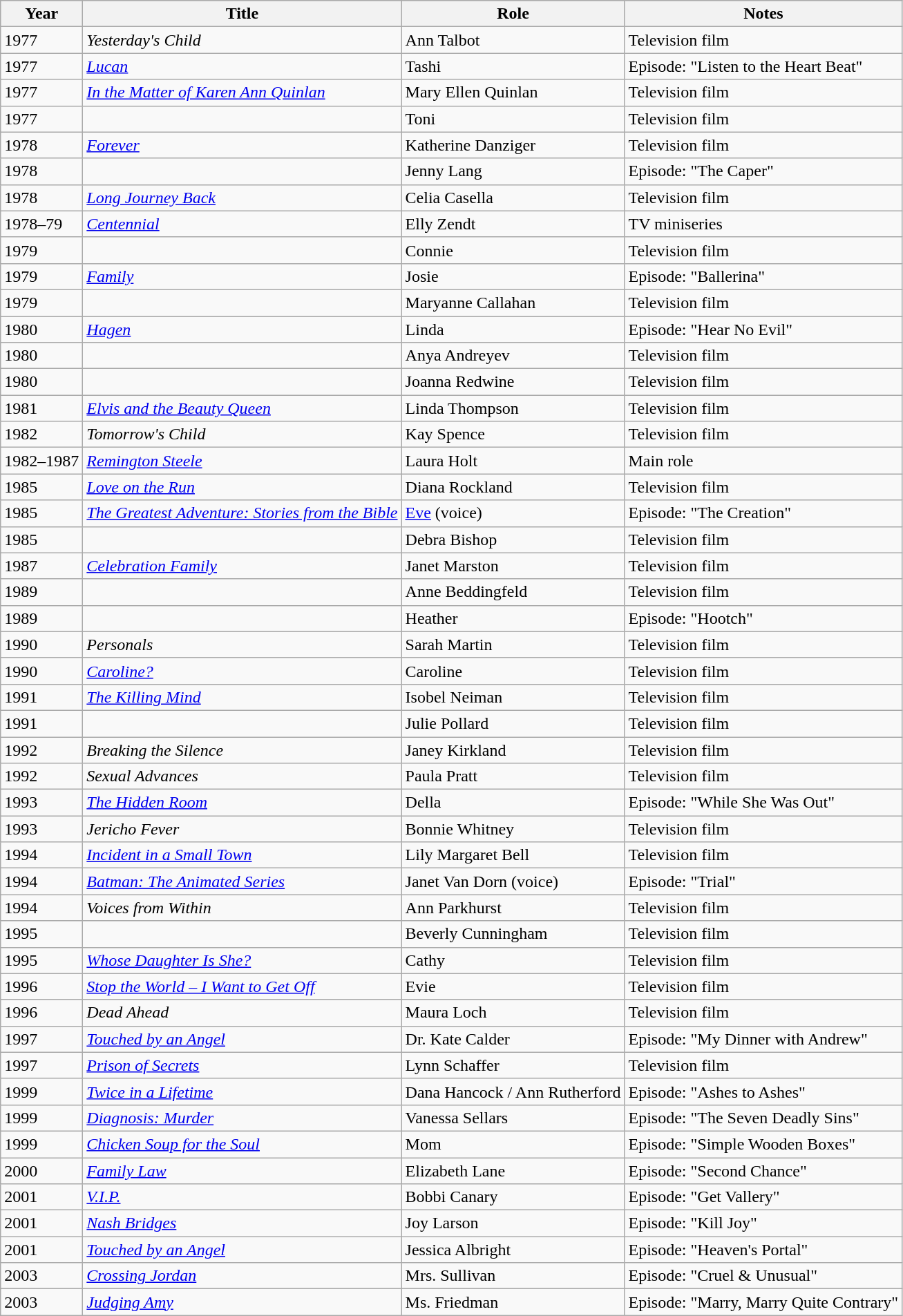<table class="wikitable sortable">
<tr>
<th>Year</th>
<th>Title</th>
<th>Role</th>
<th class="unsortable">Notes</th>
</tr>
<tr>
<td>1977</td>
<td><em>Yesterday's Child</em></td>
<td>Ann Talbot</td>
<td>Television film</td>
</tr>
<tr>
<td>1977</td>
<td><em><a href='#'>Lucan</a></em></td>
<td>Tashi</td>
<td>Episode: "Listen to the Heart Beat"</td>
</tr>
<tr>
<td>1977</td>
<td><em><a href='#'>In the Matter of Karen Ann Quinlan</a></em></td>
<td>Mary Ellen Quinlan</td>
<td>Television film</td>
</tr>
<tr>
<td>1977</td>
<td><em></em></td>
<td>Toni</td>
<td>Television film</td>
</tr>
<tr>
<td>1978</td>
<td><em><a href='#'>Forever</a></em></td>
<td>Katherine Danziger</td>
<td>Television film</td>
</tr>
<tr>
<td>1978</td>
<td><em></em></td>
<td>Jenny Lang</td>
<td>Episode: "The Caper"</td>
</tr>
<tr>
<td>1978</td>
<td><em><a href='#'>Long Journey Back</a></em></td>
<td>Celia Casella</td>
<td>Television film</td>
</tr>
<tr>
<td>1978–79</td>
<td><em><a href='#'>Centennial</a></em></td>
<td>Elly Zendt</td>
<td>TV miniseries</td>
</tr>
<tr>
<td>1979</td>
<td><em></em></td>
<td>Connie</td>
<td>Television film</td>
</tr>
<tr>
<td>1979</td>
<td><em><a href='#'>Family</a></em></td>
<td>Josie</td>
<td>Episode: "Ballerina"</td>
</tr>
<tr>
<td>1979</td>
<td><em></em></td>
<td>Maryanne Callahan</td>
<td>Television film</td>
</tr>
<tr>
<td>1980</td>
<td><em><a href='#'>Hagen</a></em></td>
<td>Linda</td>
<td>Episode: "Hear No Evil"</td>
</tr>
<tr>
<td>1980</td>
<td><em></em></td>
<td>Anya Andreyev</td>
<td>Television film</td>
</tr>
<tr>
<td>1980</td>
<td><em></em></td>
<td>Joanna Redwine</td>
<td>Television film</td>
</tr>
<tr>
<td>1981</td>
<td><em><a href='#'>Elvis and the Beauty Queen</a></em></td>
<td>Linda Thompson</td>
<td>Television film</td>
</tr>
<tr>
<td>1982</td>
<td><em>Tomorrow's Child</em></td>
<td>Kay Spence</td>
<td>Television film</td>
</tr>
<tr>
<td>1982–1987</td>
<td><em><a href='#'>Remington Steele</a></em></td>
<td>Laura Holt</td>
<td>Main role</td>
</tr>
<tr>
<td>1985</td>
<td><em><a href='#'>Love on the Run</a></em></td>
<td>Diana Rockland</td>
<td>Television film</td>
</tr>
<tr>
<td>1985</td>
<td><em><a href='#'>The Greatest Adventure: Stories from the Bible</a></em></td>
<td><a href='#'>Eve</a> (voice)</td>
<td>Episode: "The Creation"</td>
</tr>
<tr>
<td>1985</td>
<td><em></em></td>
<td>Debra Bishop</td>
<td>Television film</td>
</tr>
<tr>
<td>1987</td>
<td><em><a href='#'>Celebration Family</a></em></td>
<td>Janet Marston</td>
<td>Television film</td>
</tr>
<tr>
<td>1989</td>
<td><em></em></td>
<td>Anne Beddingfeld</td>
<td>Television film</td>
</tr>
<tr>
<td>1989</td>
<td><em></em></td>
<td>Heather</td>
<td>Episode: "Hootch"</td>
</tr>
<tr>
<td>1990</td>
<td><em>Personals</em></td>
<td>Sarah Martin</td>
<td>Television film</td>
</tr>
<tr>
<td>1990</td>
<td><em><a href='#'>Caroline?</a></em></td>
<td>Caroline</td>
<td>Television film</td>
</tr>
<tr>
<td>1991</td>
<td><em><a href='#'>The Killing Mind</a></em></td>
<td>Isobel Neiman</td>
<td>Television film</td>
</tr>
<tr>
<td>1991</td>
<td><em></em></td>
<td>Julie Pollard</td>
<td>Television film</td>
</tr>
<tr>
<td>1992</td>
<td><em>Breaking the Silence</em></td>
<td>Janey Kirkland</td>
<td>Television film</td>
</tr>
<tr>
<td>1992</td>
<td><em>Sexual Advances</em></td>
<td>Paula Pratt</td>
<td>Television film</td>
</tr>
<tr>
<td>1993</td>
<td><em><a href='#'>The Hidden Room</a></em></td>
<td>Della</td>
<td>Episode: "While She Was Out"</td>
</tr>
<tr>
<td>1993</td>
<td><em>Jericho Fever</em></td>
<td>Bonnie Whitney</td>
<td>Television film</td>
</tr>
<tr>
<td>1994</td>
<td><em><a href='#'>Incident in a Small Town</a></em></td>
<td>Lily Margaret Bell</td>
<td>Television film</td>
</tr>
<tr>
<td>1994</td>
<td><em><a href='#'>Batman: The Animated Series</a></em></td>
<td>Janet Van Dorn (voice)</td>
<td>Episode: "Trial"</td>
</tr>
<tr>
<td>1994</td>
<td><em>Voices from Within</em></td>
<td>Ann Parkhurst</td>
<td>Television film</td>
</tr>
<tr>
<td>1995</td>
<td><em></em></td>
<td>Beverly Cunningham</td>
<td>Television film</td>
</tr>
<tr>
<td>1995</td>
<td><em><a href='#'>Whose Daughter Is She?</a></em></td>
<td>Cathy</td>
<td>Television film</td>
</tr>
<tr>
<td>1996</td>
<td><em><a href='#'>Stop the World – I Want to Get Off</a></em></td>
<td>Evie</td>
<td>Television film</td>
</tr>
<tr>
<td>1996</td>
<td><em>Dead Ahead</em></td>
<td>Maura Loch</td>
<td>Television film</td>
</tr>
<tr>
<td>1997</td>
<td><em><a href='#'>Touched by an Angel</a></em></td>
<td>Dr. Kate Calder</td>
<td>Episode: "My Dinner with Andrew"</td>
</tr>
<tr>
<td>1997</td>
<td><em><a href='#'>Prison of Secrets</a></em></td>
<td>Lynn Schaffer</td>
<td>Television film</td>
</tr>
<tr>
<td>1999</td>
<td><em><a href='#'>Twice in a Lifetime</a></em></td>
<td>Dana Hancock / Ann Rutherford</td>
<td>Episode: "Ashes to Ashes"</td>
</tr>
<tr>
<td>1999</td>
<td><em><a href='#'>Diagnosis: Murder</a></em></td>
<td>Vanessa Sellars</td>
<td>Episode: "The Seven Deadly Sins"</td>
</tr>
<tr>
<td>1999</td>
<td><em><a href='#'>Chicken Soup for the Soul</a></em></td>
<td>Mom</td>
<td>Episode: "Simple Wooden Boxes"</td>
</tr>
<tr>
<td>2000</td>
<td><em><a href='#'>Family Law</a></em></td>
<td>Elizabeth Lane</td>
<td>Episode: "Second Chance"</td>
</tr>
<tr>
<td>2001</td>
<td><em><a href='#'>V.I.P.</a></em></td>
<td>Bobbi Canary</td>
<td>Episode: "Get Vallery"</td>
</tr>
<tr>
<td>2001</td>
<td><em><a href='#'>Nash Bridges</a></em></td>
<td>Joy Larson</td>
<td>Episode: "Kill Joy"</td>
</tr>
<tr>
<td>2001</td>
<td><em><a href='#'>Touched by an Angel</a></em></td>
<td>Jessica Albright</td>
<td>Episode: "Heaven's Portal"</td>
</tr>
<tr>
<td>2003</td>
<td><em><a href='#'>Crossing Jordan</a></em></td>
<td>Mrs. Sullivan</td>
<td>Episode: "Cruel & Unusual"</td>
</tr>
<tr>
<td>2003</td>
<td><em><a href='#'>Judging Amy</a></em></td>
<td>Ms. Friedman</td>
<td>Episode: "Marry, Marry Quite Contrary"</td>
</tr>
</table>
